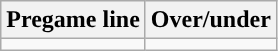<table class="wikitable">
<tr align="center">
<th>Pregame line</th>
<th>Over/under</th>
</tr>
<tr align="center">
<td></td>
<td></td>
</tr>
</table>
